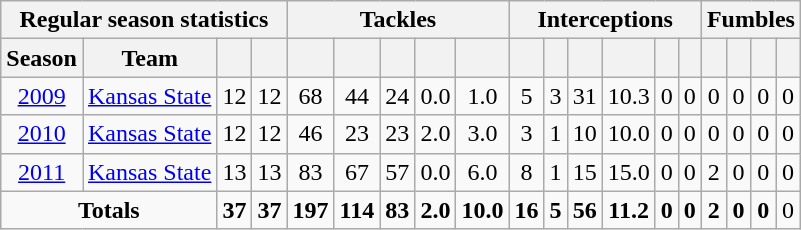<table class="wikitable sortable" style="text-align:center;">
<tr>
<th colspan="4">Regular season statistics</th>
<th colspan="5">Tackles</th>
<th colspan="6">Interceptions</th>
<th colspan="4">Fumbles</th>
</tr>
<tr>
<th>Season</th>
<th>Team</th>
<th></th>
<th></th>
<th></th>
<th></th>
<th></th>
<th></th>
<th></th>
<th></th>
<th></th>
<th></th>
<th></th>
<th></th>
<th></th>
<th></th>
<th></th>
<th></th>
<th></th>
</tr>
<tr>
<td><a href='#'>2009</a></td>
<td><a href='#'>Kansas State</a></td>
<td>12</td>
<td>12</td>
<td>68</td>
<td>44</td>
<td>24</td>
<td>0.0</td>
<td>1.0</td>
<td>5</td>
<td>3</td>
<td>31</td>
<td>10.3</td>
<td>0</td>
<td>0</td>
<td>0</td>
<td>0</td>
<td>0</td>
<td>0</td>
</tr>
<tr>
<td><a href='#'>2010</a></td>
<td><a href='#'>Kansas State</a></td>
<td>12</td>
<td>12</td>
<td>46</td>
<td>23</td>
<td>23</td>
<td>2.0</td>
<td>3.0</td>
<td>3</td>
<td>1</td>
<td>10</td>
<td>10.0</td>
<td>0</td>
<td>0</td>
<td>0</td>
<td>0</td>
<td>0</td>
<td>0</td>
</tr>
<tr>
<td><a href='#'>2011</a></td>
<td><a href='#'>Kansas State</a></td>
<td>13</td>
<td>13</td>
<td>83</td>
<td>67</td>
<td>57</td>
<td>0.0</td>
<td>6.0</td>
<td>8</td>
<td>1</td>
<td>15</td>
<td>15.0</td>
<td>0</td>
<td>0</td>
<td>2</td>
<td>0</td>
<td>0</td>
<td>0</td>
</tr>
<tr class="sortbottom">
<td colspan="2"><strong>Totals</strong></td>
<td><strong>37</strong></td>
<td><strong>37</strong></td>
<td><strong>197</strong></td>
<td><strong>114</strong></td>
<td><strong>83</strong></td>
<td><strong>2.0</strong></td>
<td><strong>10.0</strong></td>
<td><strong>16</strong></td>
<td><strong>5</strong></td>
<td><strong>56</strong></td>
<td><strong>11.2</strong></td>
<td><strong>0</strong></td>
<td><strong>0</strong></td>
<td><strong>2</strong></td>
<td><strong>0</strong></td>
<td><strong>0</strong></td>
<td>0</td>
</tr>
</table>
